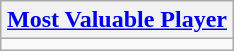<table class=wikitable style="text-align:center; margin:auto">
<tr>
<th><a href='#'>Most Valuable Player</a></th>
</tr>
<tr>
<td></td>
</tr>
</table>
